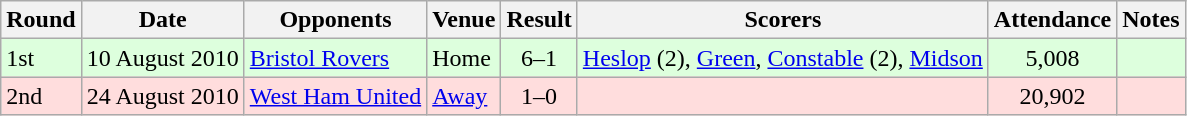<table class=wikitable>
<tr>
<th>Round</th>
<th>Date</th>
<th>Opponents</th>
<th>Venue</th>
<th>Result</th>
<th>Scorers</th>
<th>Attendance</th>
<th>Notes</th>
</tr>
<tr style="background:#dfd;">
<td>1st</td>
<td>10 August 2010</td>
<td><a href='#'>Bristol Rovers</a></td>
<td>Home</td>
<td style="text-align:center;">6–1</td>
<td><a href='#'>Heslop</a> (2), <a href='#'>Green</a>, <a href='#'>Constable</a> (2), <a href='#'>Midson</a></td>
<td style="text-align:center;">5,008</td>
<td></td>
</tr>
<tr style="background:#fdd;">
<td>2nd</td>
<td>24 August 2010</td>
<td><a href='#'>West Ham United</a></td>
<td><a href='#'>Away</a></td>
<td style="text-align:center;">1–0</td>
<td></td>
<td style="text-align:center;">20,902</td>
<td></td>
</tr>
</table>
